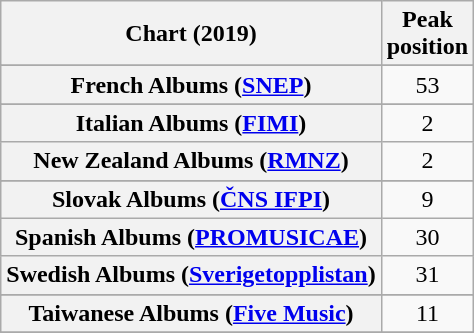<table class="wikitable sortable plainrowheaders" style="text-align:center">
<tr>
<th scope="col">Chart (2019)</th>
<th scope="col">Peak<br>position</th>
</tr>
<tr>
</tr>
<tr>
</tr>
<tr>
</tr>
<tr>
</tr>
<tr>
</tr>
<tr>
</tr>
<tr>
</tr>
<tr>
</tr>
<tr>
<th scope="row">French Albums (<a href='#'>SNEP</a>)</th>
<td>53</td>
</tr>
<tr>
</tr>
<tr>
</tr>
<tr>
</tr>
<tr>
<th scope="row">Italian Albums (<a href='#'>FIMI</a>)</th>
<td>2</td>
</tr>
<tr>
<th scope="row">New Zealand Albums (<a href='#'>RMNZ</a>)</th>
<td>2</td>
</tr>
<tr>
</tr>
<tr>
</tr>
<tr>
</tr>
<tr>
<th scope="row">Slovak Albums (<a href='#'>ČNS IFPI</a>)</th>
<td>9</td>
</tr>
<tr>
<th scope="row">Spanish Albums (<a href='#'>PROMUSICAE</a>)</th>
<td>30</td>
</tr>
<tr>
<th scope="row">Swedish Albums (<a href='#'>Sverigetopplistan</a>)</th>
<td>31</td>
</tr>
<tr>
</tr>
<tr>
<th scope="row">Taiwanese Albums (<a href='#'>Five Music</a>)</th>
<td style="text-align:center;">11</td>
</tr>
<tr>
</tr>
</table>
